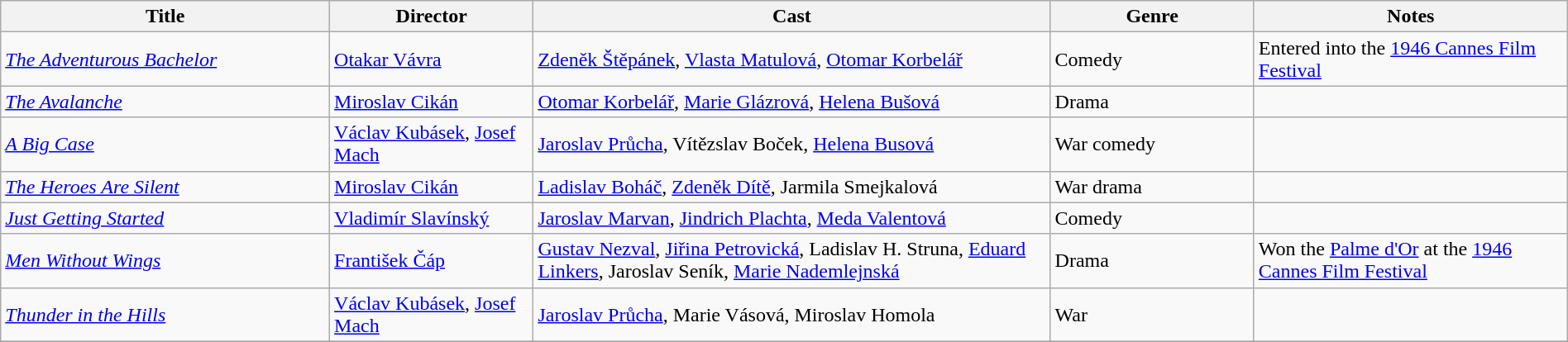<table class="wikitable" style="width:100%;">
<tr>
<th style="width:21%;">Title</th>
<th style="width:13%;">Director</th>
<th style="width:33%;">Cast</th>
<th style="width:13%;">Genre</th>
<th style="width:20%;">Notes</th>
</tr>
<tr>
<td><em><a href='#'>The Adventurous Bachelor</a></em></td>
<td><a href='#'>Otakar Vávra</a></td>
<td><a href='#'>Zdeněk Štěpánek</a>, <a href='#'>Vlasta Matulová</a>, <a href='#'>Otomar Korbelář</a></td>
<td>Comedy</td>
<td>Entered into the <a href='#'>1946 Cannes Film Festival</a></td>
</tr>
<tr>
<td><em><a href='#'>The Avalanche</a></em></td>
<td><a href='#'>Miroslav Cikán</a></td>
<td><a href='#'>Otomar Korbelář</a>, <a href='#'>Marie Glázrová</a>, <a href='#'>Helena Bušová</a></td>
<td>Drama</td>
<td></td>
</tr>
<tr>
<td><em><a href='#'>A Big Case</a></em></td>
<td><a href='#'>Václav Kubásek</a>, <a href='#'>Josef Mach</a></td>
<td><a href='#'>Jaroslav Průcha</a>, Vítězslav Boček, <a href='#'>Helena Busová</a></td>
<td>War comedy</td>
<td></td>
</tr>
<tr>
<td><em><a href='#'>The Heroes Are Silent</a></em></td>
<td><a href='#'>Miroslav Cikán</a></td>
<td><a href='#'>Ladislav Boháč</a>, <a href='#'>Zdeněk Dítě</a>, Jarmila Smejkalová</td>
<td>War drama</td>
<td></td>
</tr>
<tr>
<td><em><a href='#'>Just Getting Started</a></em></td>
<td><a href='#'>Vladimír Slavínský</a></td>
<td><a href='#'>Jaroslav Marvan</a>, <a href='#'>Jindrich Plachta</a>, <a href='#'>Meda Valentová</a></td>
<td>Comedy</td>
<td></td>
</tr>
<tr>
<td><em><a href='#'>Men Without Wings</a></em></td>
<td><a href='#'>František Čáp</a></td>
<td><a href='#'>Gustav Nezval</a>, <a href='#'>Jiřina Petrovická</a>, Ladislav H. Struna, <a href='#'>Eduard Linkers</a>, Jaroslav Seník, <a href='#'>Marie Nademlejnská</a></td>
<td>Drama</td>
<td>Won the <a href='#'>Palme d'Or</a> at the <a href='#'>1946 Cannes Film Festival</a></td>
</tr>
<tr>
<td><em><a href='#'>Thunder in the Hills</a></em></td>
<td><a href='#'>Václav Kubásek</a>, <a href='#'>Josef Mach</a></td>
<td><a href='#'>Jaroslav Průcha</a>, Marie Vásová, Miroslav Homola</td>
<td>War</td>
<td></td>
</tr>
<tr>
</tr>
</table>
